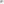<table>
<tr>
<td><hr></td>
</tr>
</table>
